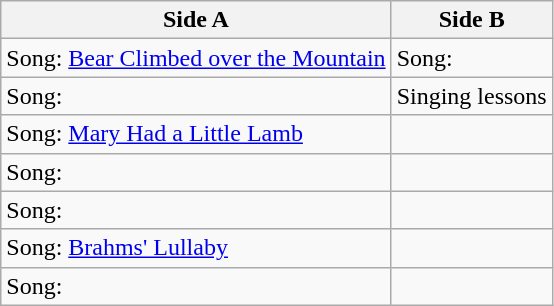<table class="wikitable">
<tr>
<th>Side A</th>
<th>Side B</th>
</tr>
<tr>
<td>Song: <a href='#'>Bear Climbed over the Mountain</a></td>
<td>Song: </td>
</tr>
<tr>
<td>Song: </td>
<td>Singing lessons</td>
</tr>
<tr>
<td>Song: <a href='#'>Mary Had a Little Lamb</a></td>
<td></td>
</tr>
<tr>
<td>Song: </td>
<td></td>
</tr>
<tr>
<td>Song: </td>
<td></td>
</tr>
<tr>
<td>Song: <a href='#'>Brahms' Lullaby</a></td>
<td></td>
</tr>
<tr>
<td>Song: </td>
<td></td>
</tr>
</table>
